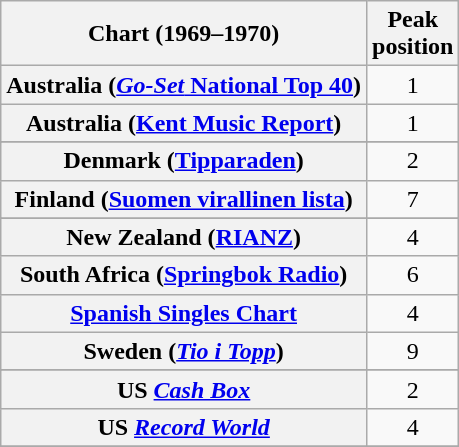<table class="wikitable sortable plainrowheaders">
<tr>
<th>Chart (1969–1970)</th>
<th>Peak<br>position</th>
</tr>
<tr>
<th scope="row">Australia (<a href='#'><em>Go-Set</em> National Top 40</a>)</th>
<td align="center">1</td>
</tr>
<tr>
<th scope="row">Australia (<a href='#'>Kent Music Report</a>)</th>
<td align="center">1</td>
</tr>
<tr>
</tr>
<tr>
</tr>
<tr>
</tr>
<tr>
<th scope="row">Denmark (<a href='#'>Tipparaden</a>)</th>
<td align="center">2</td>
</tr>
<tr>
<th scope="row">Finland (<a href='#'>Suomen virallinen lista</a>)</th>
<td align="center">7</td>
</tr>
<tr>
</tr>
<tr>
</tr>
<tr>
<th scope="row">New Zealand (<a href='#'>RIANZ</a>)</th>
<td align="center">4</td>
</tr>
<tr>
<th scope="row">South Africa (<a href='#'>Springbok Radio</a>)</th>
<td align="center">6</td>
</tr>
<tr>
<th scope="row"><a href='#'>Spanish Singles Chart</a></th>
<td align="center">4</td>
</tr>
<tr>
<th scope="row">Sweden (<em><a href='#'>Tio i Topp</a></em>)</th>
<td align="center">9</td>
</tr>
<tr>
</tr>
<tr>
</tr>
<tr>
<th scope="row">US <em><a href='#'>Cash Box</a></em></th>
<td align="center">2</td>
</tr>
<tr>
<th scope="row">US <em><a href='#'>Record World</a></em></th>
<td align="center">4</td>
</tr>
<tr>
</tr>
</table>
